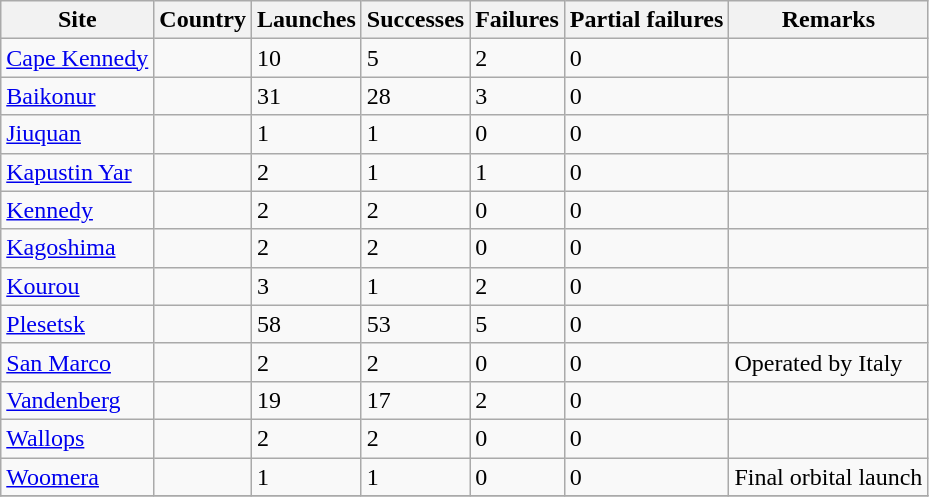<table class="wikitable sortable">
<tr>
<th>Site</th>
<th>Country</th>
<th>Launches</th>
<th>Successes</th>
<th>Failures</th>
<th>Partial failures</th>
<th>Remarks</th>
</tr>
<tr>
<td><a href='#'>Cape Kennedy</a></td>
<td></td>
<td>10</td>
<td>5</td>
<td>2</td>
<td>0</td>
<td></td>
</tr>
<tr>
<td><a href='#'>Baikonur</a></td>
<td></td>
<td>31</td>
<td>28</td>
<td>3</td>
<td>0</td>
<td></td>
</tr>
<tr>
<td><a href='#'>Jiuquan</a></td>
<td></td>
<td>1</td>
<td>1</td>
<td>0</td>
<td>0</td>
<td></td>
</tr>
<tr>
<td><a href='#'>Kapustin Yar</a></td>
<td></td>
<td>2</td>
<td>1</td>
<td>1</td>
<td>0</td>
<td></td>
</tr>
<tr>
<td><a href='#'>Kennedy</a></td>
<td></td>
<td>2</td>
<td>2</td>
<td>0</td>
<td>0</td>
<td></td>
</tr>
<tr>
<td><a href='#'>Kagoshima</a></td>
<td></td>
<td>2</td>
<td>2</td>
<td>0</td>
<td>0</td>
<td></td>
</tr>
<tr>
<td><a href='#'>Kourou</a></td>
<td></td>
<td>3</td>
<td>1</td>
<td>2</td>
<td>0</td>
<td></td>
</tr>
<tr>
<td><a href='#'>Plesetsk</a></td>
<td></td>
<td>58</td>
<td>53</td>
<td>5</td>
<td>0</td>
<td></td>
</tr>
<tr>
<td><a href='#'>San Marco</a></td>
<td></td>
<td>2</td>
<td>2</td>
<td>0</td>
<td>0</td>
<td>Operated by Italy</td>
</tr>
<tr>
<td><a href='#'>Vandenberg</a></td>
<td></td>
<td>19</td>
<td>17</td>
<td>2</td>
<td>0</td>
<td></td>
</tr>
<tr>
<td><a href='#'>Wallops</a></td>
<td></td>
<td>2</td>
<td>2</td>
<td>0</td>
<td>0</td>
<td></td>
</tr>
<tr>
<td><a href='#'>Woomera</a></td>
<td></td>
<td>1</td>
<td>1</td>
<td>0</td>
<td>0</td>
<td>Final orbital launch</td>
</tr>
<tr>
</tr>
</table>
